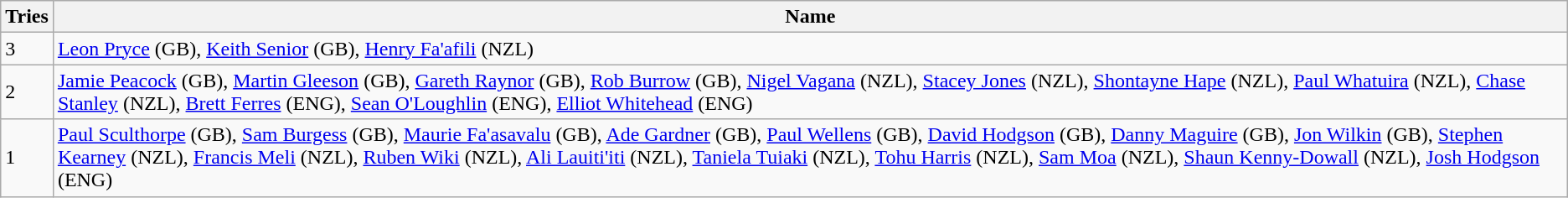<table class="wikitable">
<tr>
<th>Tries</th>
<th>Name</th>
</tr>
<tr>
<td>3</td>
<td><a href='#'>Leon Pryce</a> (GB), <a href='#'>Keith Senior</a> (GB), <a href='#'>Henry Fa'afili</a> (NZL)</td>
</tr>
<tr>
<td>2</td>
<td><a href='#'>Jamie Peacock</a> (GB), <a href='#'>Martin Gleeson</a> (GB), <a href='#'>Gareth Raynor</a> (GB), <a href='#'>Rob Burrow</a> (GB), <a href='#'>Nigel Vagana</a> (NZL), <a href='#'>Stacey Jones</a> (NZL), <a href='#'>Shontayne Hape</a> (NZL), <a href='#'>Paul Whatuira</a> (NZL), <a href='#'>Chase Stanley</a> (NZL), <a href='#'>Brett Ferres</a> (ENG), <a href='#'>Sean O'Loughlin</a> (ENG), <a href='#'>Elliot Whitehead</a> (ENG)</td>
</tr>
<tr>
<td>1</td>
<td><a href='#'>Paul Sculthorpe</a> (GB), <a href='#'>Sam Burgess</a> (GB), <a href='#'>Maurie Fa'asavalu</a> (GB), <a href='#'>Ade Gardner</a> (GB), <a href='#'>Paul Wellens</a> (GB), <a href='#'>David Hodgson</a> (GB), <a href='#'>Danny Maguire</a> (GB), <a href='#'>Jon Wilkin</a> (GB), <a href='#'>Stephen Kearney</a> (NZL), <a href='#'>Francis Meli</a> (NZL), <a href='#'>Ruben Wiki</a> (NZL), <a href='#'>Ali Lauiti'iti</a> (NZL), <a href='#'>Taniela Tuiaki</a> (NZL), <a href='#'>Tohu Harris</a> (NZL), <a href='#'>Sam Moa</a> (NZL), <a href='#'>Shaun Kenny-Dowall</a> (NZL), <a href='#'>Josh Hodgson</a> (ENG)</td>
</tr>
</table>
